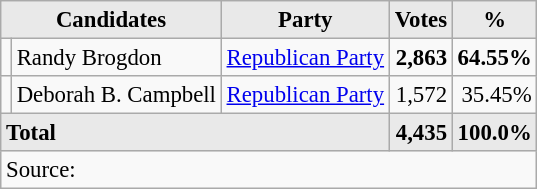<table class=wikitable style="font-size:95%; text-align:right;">
<tr>
<th style="background:#e9e9e9; text-align:center;" colspan="2">Candidates</th>
<th style="background:#e9e9e9; text-align:center;">Party</th>
<th style="background:#e9e9e9; text-align:center;">Votes</th>
<th style="background:#e9e9e9; text-align:center;">%</th>
</tr>
<tr>
<td></td>
<td align=left>Randy Brogdon</td>
<td align=center><a href='#'>Republican Party</a></td>
<td><strong>2,863</strong></td>
<td><strong>64.55%</strong></td>
</tr>
<tr>
<td></td>
<td align=left>Deborah B. Campbell</td>
<td align=center><a href='#'>Republican Party</a></td>
<td>1,572</td>
<td>35.45%</td>
</tr>
<tr style="background:#e9e9e9;">
<td colspan="3" style="text-align:left; "><strong>Total</strong></td>
<td><strong>4,435</strong></td>
<td><strong>100.0%</strong></td>
</tr>
<tr>
<td style="text-align:left;" colspan="6">Source: </td>
</tr>
</table>
